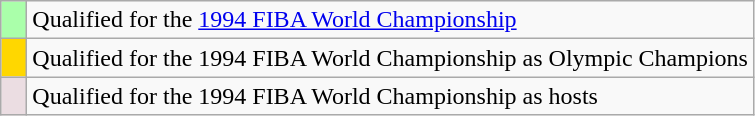<table class="wikitable">
<tr>
<td width=10px bgcolor="#aaffaa"></td>
<td>Qualified for the <a href='#'>1994 FIBA World Championship</a></td>
</tr>
<tr>
<td width=10px bgcolor="gold"></td>
<td>Qualified for the 1994 FIBA World Championship as Olympic Champions</td>
</tr>
<tr>
<td width=10px bgcolor="#EBDDE2"></td>
<td>Qualified for the 1994 FIBA World Championship as hosts</td>
</tr>
</table>
